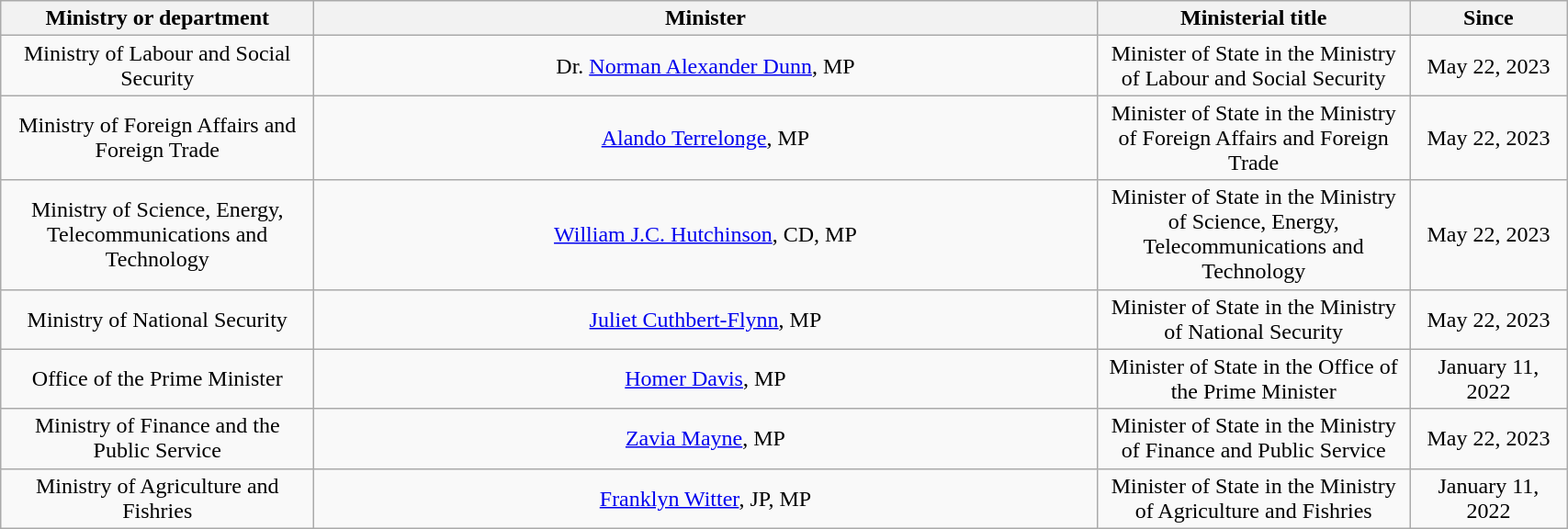<table class="wikitable sortable"  style="width:90%; text-align:center;">
<tr>
<th style="width:20%;"><strong>Ministry or department</strong></th>
<th style="width:30px; %;"><strong>Minister</strong></th>
<th style="width:20%;"><strong>Ministerial title</strong></th>
<th style="width:10%;"><strong>Since</strong></th>
</tr>
<tr>
<td>Ministry of Labour and Social Security</td>
<td>Dr. <a href='#'>Norman Alexander Dunn</a>, MP</td>
<td>Minister of State in the Ministry of Labour and Social Security</td>
<td>May 22, 2023</td>
</tr>
<tr>
<td>Ministry of Foreign Affairs and Foreign Trade</td>
<td><a href='#'>Alando Terrelonge</a>, MP</td>
<td>Minister of State in the Ministry of Foreign Affairs and Foreign Trade</td>
<td>May 22, 2023</td>
</tr>
<tr>
<td>Ministry of Science, Energy, Telecommunications and Technology</td>
<td><a href='#'>William J.C. Hutchinson</a>, CD, MP</td>
<td>Minister of State in the Ministry of Science, Energy, Telecommunications and Technology</td>
<td>May 22, 2023</td>
</tr>
<tr>
<td>Ministry of National Security</td>
<td><a href='#'>Juliet Cuthbert-Flynn</a>, MP</td>
<td>Minister of State in the Ministry of National Security</td>
<td>May 22, 2023</td>
</tr>
<tr>
<td>Office of the Prime Minister</td>
<td><a href='#'>Homer Davis</a>, MP</td>
<td>Minister of State in the Office of the Prime Minister</td>
<td>January 11, 2022</td>
</tr>
<tr>
<td>Ministry of Finance and the Public Service</td>
<td><a href='#'>Zavia Mayne</a>, MP</td>
<td>Minister of State in the Ministry of Finance and Public Service</td>
<td>May 22, 2023</td>
</tr>
<tr>
<td>Ministry of Agriculture and Fishries</td>
<td><a href='#'>Franklyn Witter</a>, JP, MP</td>
<td>Minister of State in the Ministry of Agriculture and Fishries</td>
<td>January 11, 2022</td>
</tr>
</table>
